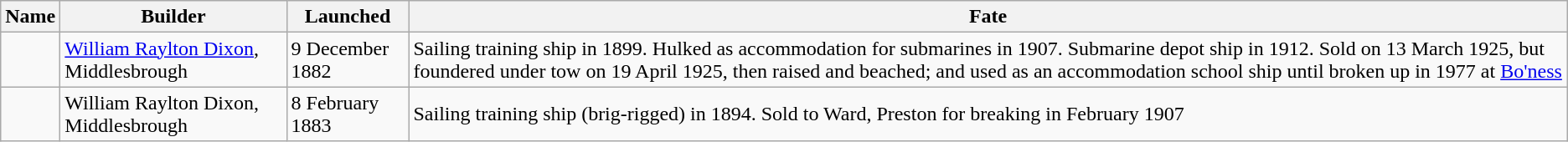<table class="wikitable" style="text-align:left">
<tr>
<th>Name</th>
<th>Builder</th>
<th>Launched</th>
<th>Fate</th>
</tr>
<tr>
<td></td>
<td><a href='#'>William Raylton Dixon</a>, Middlesbrough</td>
<td>9 December 1882</td>
<td>Sailing training ship in 1899. Hulked as accommodation for submarines in 1907. Submarine depot ship in 1912. Sold on 13 March 1925, but foundered under tow on 19 April 1925, then raised and beached; and used as an accommodation school ship until broken up in 1977 at <a href='#'>Bo'ness</a></td>
</tr>
<tr>
<td></td>
<td>William Raylton Dixon, Middlesbrough</td>
<td>8 February 1883</td>
<td>Sailing training ship (brig-rigged) in 1894. Sold to Ward, Preston for breaking in February 1907</td>
</tr>
</table>
